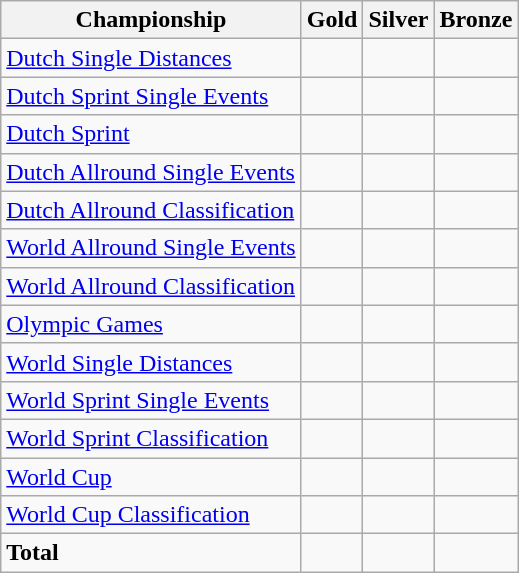<table class="wikitable">
<tr>
<th>Championship</th>
<th>Gold <br> </th>
<th>Silver <br> </th>
<th>Bronze <br> </th>
</tr>
<tr>
<td><a href='#'>Dutch Single Distances</a></td>
<td></td>
<td></td>
<td></td>
</tr>
<tr>
<td><a href='#'>Dutch Sprint Single Events</a></td>
<td></td>
<td></td>
<td></td>
</tr>
<tr>
<td><a href='#'>Dutch Sprint</a></td>
<td></td>
<td></td>
<td></td>
</tr>
<tr>
<td><a href='#'>Dutch Allround Single Events</a></td>
<td></td>
<td></td>
<td></td>
</tr>
<tr>
<td><a href='#'>Dutch Allround Classification</a></td>
<td></td>
<td></td>
<td></td>
</tr>
<tr>
<td><a href='#'>World Allround Single Events</a></td>
<td></td>
<td></td>
<td></td>
</tr>
<tr>
<td><a href='#'>World Allround Classification</a></td>
<td></td>
<td></td>
<td></td>
</tr>
<tr>
<td><a href='#'>Olympic Games</a></td>
<td></td>
<td></td>
<td></td>
</tr>
<tr>
<td><a href='#'>World Single Distances</a></td>
<td></td>
<td></td>
<td></td>
</tr>
<tr>
<td><a href='#'>World Sprint Single Events</a></td>
<td></td>
<td></td>
<td></td>
</tr>
<tr>
<td><a href='#'>World Sprint Classification</a></td>
<td></td>
<td></td>
<td></td>
</tr>
<tr>
<td><a href='#'>World Cup</a></td>
<td></td>
<td></td>
<td></td>
</tr>
<tr>
<td><a href='#'>World Cup Classification</a></td>
<td></td>
<td></td>
<td></td>
</tr>
<tr>
<td><strong>Total</strong></td>
<td></td>
<td></td>
<td></td>
</tr>
</table>
